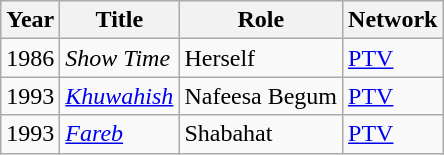<table class="wikitable sortable plainrowheaders">
<tr style="text-align:center;">
<th scope="col">Year</th>
<th scope="col">Title</th>
<th scope="col">Role</th>
<th scope="col">Network</th>
</tr>
<tr>
<td>1986</td>
<td><em>Show Time</em></td>
<td>Herself</td>
<td><a href='#'>PTV</a></td>
</tr>
<tr>
<td>1993</td>
<td><em><a href='#'>Khuwahish</a></em></td>
<td>Nafeesa Begum</td>
<td><a href='#'>PTV</a></td>
</tr>
<tr>
<td>1993</td>
<td><em><a href='#'>Fareb</a></em></td>
<td>Shabahat</td>
<td><a href='#'>PTV</a></td>
</tr>
</table>
